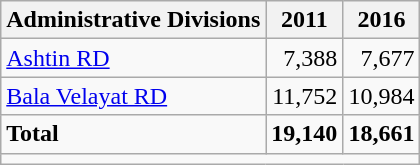<table class="wikitable">
<tr>
<th>Administrative Divisions</th>
<th>2011</th>
<th>2016</th>
</tr>
<tr>
<td><a href='#'>Ashtin RD</a></td>
<td style="text-align: right;">7,388</td>
<td style="text-align: right;">7,677</td>
</tr>
<tr>
<td><a href='#'>Bala Velayat RD</a></td>
<td style="text-align: right;">11,752</td>
<td style="text-align: right;">10,984</td>
</tr>
<tr>
<td><strong>Total</strong></td>
<td style="text-align: right;"><strong>19,140</strong></td>
<td style="text-align: right;"><strong>18,661</strong></td>
</tr>
<tr>
<td colspan=3></td>
</tr>
</table>
